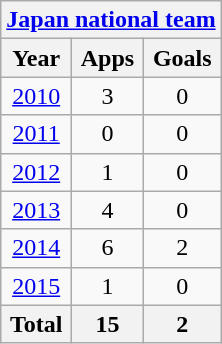<table class="wikitable" style="text-align:center">
<tr>
<th colspan=3><a href='#'>Japan national team</a></th>
</tr>
<tr>
<th>Year</th>
<th>Apps</th>
<th>Goals</th>
</tr>
<tr>
<td><a href='#'>2010</a></td>
<td>3</td>
<td>0</td>
</tr>
<tr>
<td><a href='#'>2011</a></td>
<td>0</td>
<td>0</td>
</tr>
<tr>
<td><a href='#'>2012</a></td>
<td>1</td>
<td>0</td>
</tr>
<tr>
<td><a href='#'>2013</a></td>
<td>4</td>
<td>0</td>
</tr>
<tr>
<td><a href='#'>2014</a></td>
<td>6</td>
<td>2</td>
</tr>
<tr>
<td><a href='#'>2015</a></td>
<td>1</td>
<td>0</td>
</tr>
<tr>
<th>Total</th>
<th>15</th>
<th>2</th>
</tr>
</table>
